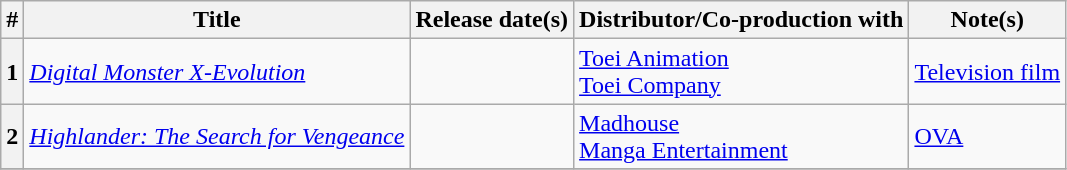<table class="wikitable sortable">
<tr>
<th>#</th>
<th scope="col">Title</th>
<th scope="col">Release date(s)</th>
<th scope="col">Distributor/Co-production with</th>
<th scope="col">Note(s)</th>
</tr>
<tr>
<th>1</th>
<td scope="row"><em><a href='#'>Digital Monster X-Evolution</a></em></td>
<td></td>
<td><a href='#'>Toei Animation</a><br><a href='#'>Toei Company</a></td>
<td><a href='#'>Television film</a></td>
</tr>
<tr>
<th>2</th>
<td scope="row"><em><a href='#'>Highlander: The Search for Vengeance</a></em></td>
<td></td>
<td><a href='#'>Madhouse</a><br><a href='#'>Manga Entertainment</a></td>
<td><a href='#'>OVA</a></td>
</tr>
<tr>
</tr>
</table>
